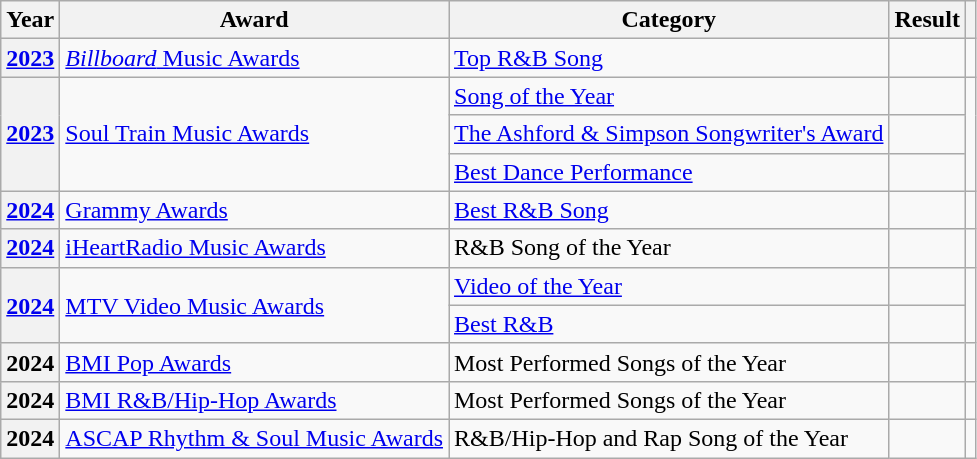<table class="wikitable plainrowheaders">
<tr align=center>
<th scope="col">Year</th>
<th scope="col">Award</th>
<th scope="col">Category</th>
<th scope="col">Result</th>
<th scope="col"></th>
</tr>
<tr>
<th scope="row"><a href='#'>2023</a></th>
<td><a href='#'><em>Billboard</em> Music Awards</a></td>
<td><a href='#'>Top R&B Song</a></td>
<td></td>
<td style="text-align:center;"></td>
</tr>
<tr>
<th scope="row" rowspan="3"><a href='#'>2023</a></th>
<td rowspan="3"><a href='#'>Soul Train Music Awards</a></td>
<td><a href='#'>Song of the Year</a></td>
<td></td>
<td style="text-align:center;" rowspan="3"></td>
</tr>
<tr>
<td><a href='#'>The Ashford & Simpson Songwriter's Award</a></td>
<td></td>
</tr>
<tr>
<td><a href='#'>Best Dance Performance</a></td>
<td></td>
</tr>
<tr>
<th scope="row"><a href='#'>2024</a></th>
<td><a href='#'>Grammy Awards</a></td>
<td><a href='#'>Best R&B Song</a></td>
<td></td>
<td style="text-align:center;"></td>
</tr>
<tr>
<th scope="row"><a href='#'>2024</a></th>
<td><a href='#'>iHeartRadio Music Awards</a></td>
<td>R&B Song of the Year</td>
<td></td>
<td style="text-align:center;"></td>
</tr>
<tr>
<th scope="row" rowspan="2"><a href='#'>2024</a></th>
<td rowspan="2"><a href='#'>MTV Video Music Awards</a></td>
<td><a href='#'>Video of the Year</a></td>
<td></td>
<td rowspan="2" style="text-align:center;"></td>
</tr>
<tr>
<td><a href='#'>Best R&B</a></td>
<td></td>
</tr>
<tr>
<th scope="row">2024</th>
<td><a href='#'>BMI Pop Awards</a></td>
<td>Most Performed Songs of the Year</td>
<td></td>
<td style="text-align:center;"></td>
</tr>
<tr>
<th scope="row">2024</th>
<td><a href='#'>BMI R&B/Hip-Hop Awards</a></td>
<td>Most Performed Songs of the Year</td>
<td></td>
<td style="text-align:center;"></td>
</tr>
<tr>
<th scope="row">2024</th>
<td><a href='#'>ASCAP Rhythm & Soul Music Awards</a></td>
<td>R&B/Hip-Hop and Rap Song of the Year</td>
<td></td>
<td style="text-align:center;"></td>
</tr>
</table>
